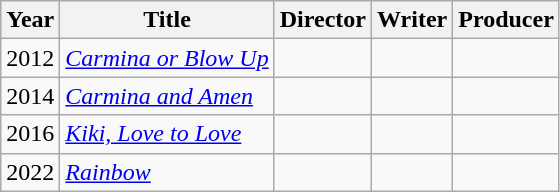<table class="wikitable sortable">
<tr>
<th>Year</th>
<th>Title</th>
<th>Director</th>
<th>Writer</th>
<th>Producer</th>
</tr>
<tr>
<td>2012</td>
<td><em><a href='#'>Carmina or Blow Up</a></em></td>
<td></td>
<td></td>
<td></td>
</tr>
<tr>
<td>2014</td>
<td><em><a href='#'>Carmina and Amen</a></em></td>
<td></td>
<td></td>
<td></td>
</tr>
<tr>
<td>2016</td>
<td><em><a href='#'>Kiki, Love to Love</a></em></td>
<td></td>
<td></td>
<td></td>
</tr>
<tr>
<td>2022</td>
<td><em><a href='#'>Rainbow</a></em></td>
<td></td>
<td></td>
<td></td>
</tr>
</table>
